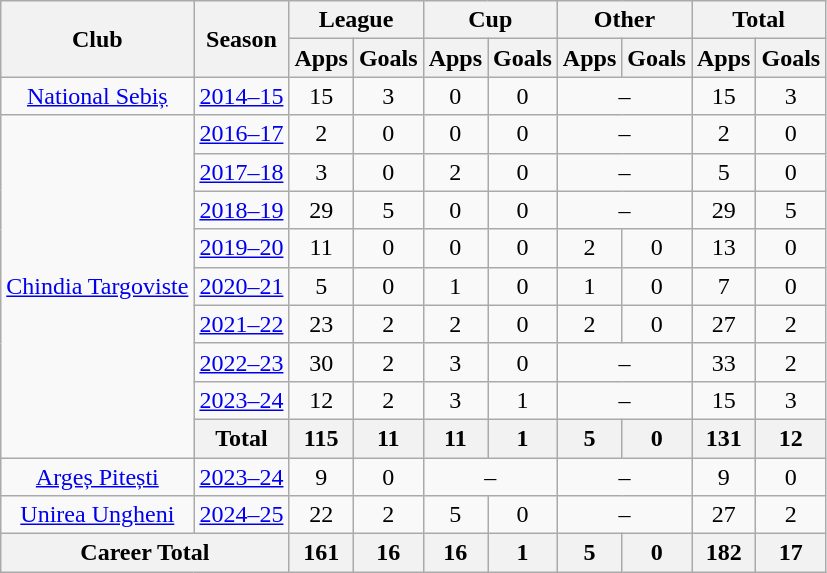<table class="wikitable" style="text-align:center">
<tr>
<th rowspan="2">Club</th>
<th rowspan="2">Season</th>
<th colspan="2">League</th>
<th colspan="2">Cup</th>
<th colspan="2">Other</th>
<th colspan="2">Total</th>
</tr>
<tr>
<th>Apps</th>
<th>Goals</th>
<th>Apps</th>
<th>Goals</th>
<th>Apps</th>
<th>Goals</th>
<th>Apps</th>
<th>Goals</th>
</tr>
<tr>
<td><a href='#'>National Sebiș</a></td>
<td><a href='#'>2014–15</a></td>
<td>15</td>
<td>3</td>
<td>0</td>
<td>0</td>
<td colspan="2">–</td>
<td>15</td>
<td>3</td>
</tr>
<tr>
<td rowspan="9"><a href='#'>Chindia Targoviste</a></td>
<td><a href='#'>2016–17</a></td>
<td>2</td>
<td>0</td>
<td>0</td>
<td>0</td>
<td colspan="2">–</td>
<td>2</td>
<td>0</td>
</tr>
<tr>
<td><a href='#'>2017–18</a></td>
<td>3</td>
<td>0</td>
<td>2</td>
<td>0</td>
<td colspan="2">–</td>
<td>5</td>
<td>0</td>
</tr>
<tr>
<td><a href='#'>2018–19</a></td>
<td>29</td>
<td>5</td>
<td>0</td>
<td>0</td>
<td colspan="2">–</td>
<td>29</td>
<td>5</td>
</tr>
<tr>
<td><a href='#'>2019–20</a></td>
<td>11</td>
<td>0</td>
<td>0</td>
<td>0</td>
<td>2</td>
<td>0</td>
<td>13</td>
<td>0</td>
</tr>
<tr>
<td><a href='#'>2020–21</a></td>
<td>5</td>
<td>0</td>
<td>1</td>
<td>0</td>
<td>1</td>
<td>0</td>
<td>7</td>
<td>0</td>
</tr>
<tr>
<td><a href='#'>2021–22</a></td>
<td>23</td>
<td>2</td>
<td>2</td>
<td>0</td>
<td>2</td>
<td>0</td>
<td>27</td>
<td>2</td>
</tr>
<tr>
<td><a href='#'>2022–23</a></td>
<td>30</td>
<td>2</td>
<td>3</td>
<td>0</td>
<td colspan="2">–</td>
<td>33</td>
<td>2</td>
</tr>
<tr>
<td><a href='#'>2023–24</a></td>
<td>12</td>
<td>2</td>
<td>3</td>
<td>1</td>
<td colspan="2">–</td>
<td>15</td>
<td>3</td>
</tr>
<tr>
<th>Total</th>
<th>115</th>
<th>11</th>
<th>11</th>
<th>1</th>
<th>5</th>
<th>0</th>
<th>131</th>
<th>12</th>
</tr>
<tr>
<td><a href='#'>Argeș Pitești</a></td>
<td><a href='#'>2023–24</a></td>
<td>9</td>
<td>0</td>
<td colspan="2">–</td>
<td colspan="2">–</td>
<td>9</td>
<td>0</td>
</tr>
<tr>
<td><a href='#'>Unirea Ungheni</a></td>
<td><a href='#'>2024–25</a></td>
<td>22</td>
<td>2</td>
<td>5</td>
<td>0</td>
<td colspan="2">–</td>
<td>27</td>
<td>2</td>
</tr>
<tr>
<th colspan="2">Career Total</th>
<th>161</th>
<th>16</th>
<th>16</th>
<th>1</th>
<th>5</th>
<th>0</th>
<th>182</th>
<th>17</th>
</tr>
</table>
